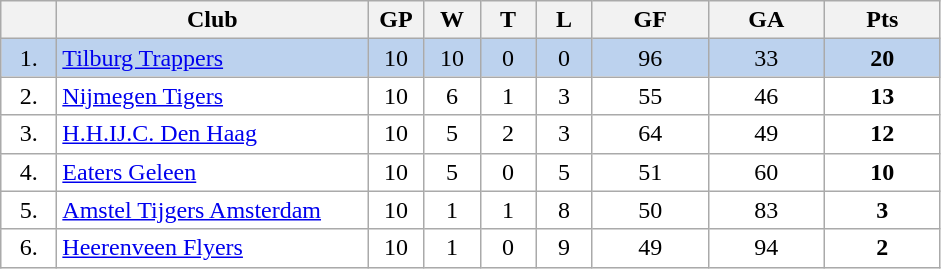<table class="wikitable">
<tr>
<th width="30"></th>
<th width="200">Club</th>
<th width="30">GP</th>
<th width="30">W</th>
<th width="30">T</th>
<th width="30">L</th>
<th width="70">GF</th>
<th width="70">GA</th>
<th width="70">Pts</th>
</tr>
<tr bgcolor="#BCD2EE" align="center">
<td>1.</td>
<td align="left"><a href='#'>Tilburg Trappers</a></td>
<td>10</td>
<td>10</td>
<td>0</td>
<td>0</td>
<td>96</td>
<td>33</td>
<td><strong>20</strong></td>
</tr>
<tr bgcolor="#FFFFFF" align="center">
<td>2.</td>
<td align="left"><a href='#'>Nijmegen Tigers</a></td>
<td>10</td>
<td>6</td>
<td>1</td>
<td>3</td>
<td>55</td>
<td>46</td>
<td><strong>13</strong></td>
</tr>
<tr bgcolor="#FFFFFF" align="center">
<td>3.</td>
<td align="left"><a href='#'>H.H.IJ.C. Den Haag</a></td>
<td>10</td>
<td>5</td>
<td>2</td>
<td>3</td>
<td>64</td>
<td>49</td>
<td><strong>12</strong></td>
</tr>
<tr bgcolor="#FFFFFF" align="center">
<td>4.</td>
<td align="left"><a href='#'>Eaters Geleen</a></td>
<td>10</td>
<td>5</td>
<td>0</td>
<td>5</td>
<td>51</td>
<td>60</td>
<td><strong>10</strong></td>
</tr>
<tr bgcolor="#FFFFFF" align="center">
<td>5.</td>
<td align="left"><a href='#'>Amstel Tijgers Amsterdam</a></td>
<td>10</td>
<td>1</td>
<td>1</td>
<td>8</td>
<td>50</td>
<td>83</td>
<td><strong>3</strong></td>
</tr>
<tr bgcolor="#FFFFFF" align="center">
<td>6.</td>
<td align="left"><a href='#'>Heerenveen Flyers</a></td>
<td>10</td>
<td>1</td>
<td>0</td>
<td>9</td>
<td>49</td>
<td>94</td>
<td><strong>2</strong></td>
</tr>
</table>
